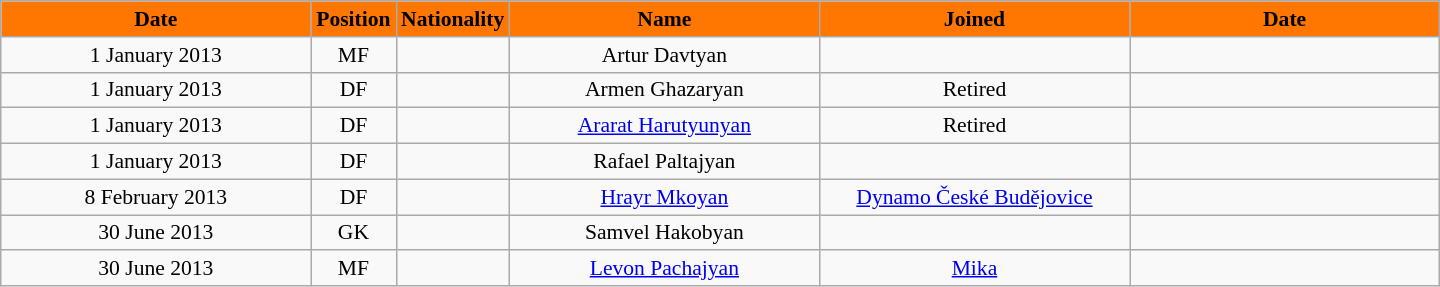<table class="wikitable"  style="text-align:center; font-size:90%; ">
<tr>
<th style="background:#FF7700; color:#000000; width:200px;">Date</th>
<th style="background:#FF7700; color:#000000; width:50px;">Position</th>
<th style="background:#FF7700; color:#000000; width:50px;">Nationality</th>
<th style="background:#FF7700; color:#000000; width:200px;">Name</th>
<th style="background:#FF7700; color:#000000; width:200px;">Joined</th>
<th style="background:#FF7700; color:#000000; width:200px;">Date</th>
</tr>
<tr>
<td>1 January 2013</td>
<td>MF</td>
<td></td>
<td>Artur Davtyan</td>
<td></td>
<td></td>
</tr>
<tr>
<td>1 January 2013</td>
<td>DF</td>
<td></td>
<td>Armen Ghazaryan</td>
<td>Retired</td>
<td></td>
</tr>
<tr>
<td>1 January 2013</td>
<td>DF</td>
<td></td>
<td><a href='#'>Ararat Harutyunyan</a></td>
<td>Retired</td>
<td></td>
</tr>
<tr>
<td>1 January 2013</td>
<td>DF</td>
<td></td>
<td>Rafael Paltajyan</td>
<td></td>
<td></td>
</tr>
<tr>
<td>8 February 2013</td>
<td>DF</td>
<td></td>
<td><a href='#'>Hrayr Mkoyan</a></td>
<td><a href='#'>Dynamo České Budějovice</a></td>
<td></td>
</tr>
<tr>
<td>30 June 2013</td>
<td>GK</td>
<td></td>
<td>Samvel Hakobyan</td>
<td></td>
<td></td>
</tr>
<tr>
<td>30 June 2013</td>
<td>MF</td>
<td></td>
<td><a href='#'>Levon Pachajyan</a></td>
<td><a href='#'>Mika</a></td>
<td></td>
</tr>
</table>
